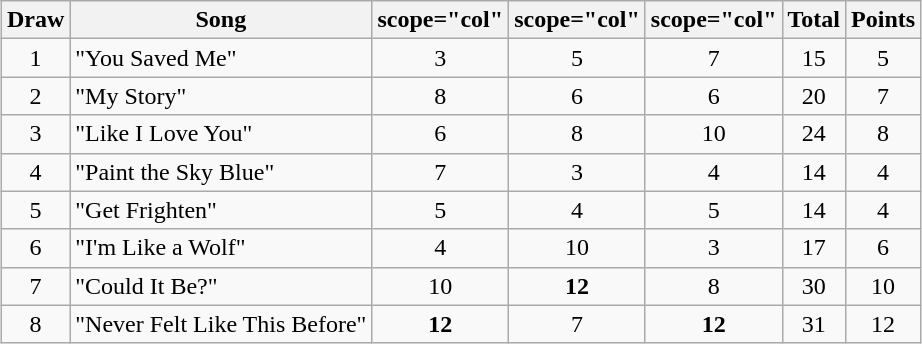<table class="wikitable collapsible" style="margin: 1em auto 1em auto; text-align:center">
<tr>
<th>Draw</th>
<th>Song</th>
<th>scope="col" </th>
<th>scope="col" </th>
<th>scope="col" </th>
<th>Total</th>
<th>Points</th>
</tr>
<tr>
<td>1</td>
<td align="left">"You Saved Me"</td>
<td>3</td>
<td>5</td>
<td>7</td>
<td>15</td>
<td>5</td>
</tr>
<tr>
<td>2</td>
<td align="left">"My Story"</td>
<td>8</td>
<td>6</td>
<td>6</td>
<td>20</td>
<td>7</td>
</tr>
<tr>
<td>3</td>
<td align="left">"Like I Love You"</td>
<td>6</td>
<td>8</td>
<td>10</td>
<td>24</td>
<td>8</td>
</tr>
<tr>
<td>4</td>
<td align="left">"Paint the Sky Blue"</td>
<td>7</td>
<td>3</td>
<td>4</td>
<td>14</td>
<td>4</td>
</tr>
<tr>
<td>5</td>
<td align="left">"Get Frighten"</td>
<td>5</td>
<td>4</td>
<td>5</td>
<td>14</td>
<td>4</td>
</tr>
<tr>
<td>6</td>
<td align="left">"I'm Like a Wolf"</td>
<td>4</td>
<td>10</td>
<td>3</td>
<td>17</td>
<td>6</td>
</tr>
<tr>
<td>7</td>
<td align="left">"Could It Be?"</td>
<td>10</td>
<td><strong>12</strong></td>
<td>8</td>
<td>30</td>
<td>10</td>
</tr>
<tr>
<td>8</td>
<td align="left">"Never Felt Like This Before"</td>
<td><strong>12</strong></td>
<td>7</td>
<td><strong>12</strong></td>
<td>31</td>
<td>12</td>
</tr>
</table>
